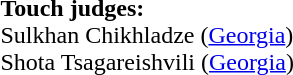<table style="width:100%">
<tr>
<td><br><strong>Touch judges:</strong>
<br>Sulkhan Chikhladze (<a href='#'>Georgia</a>)
<br>Shota Tsagareishvili (<a href='#'>Georgia</a>)</td>
</tr>
</table>
